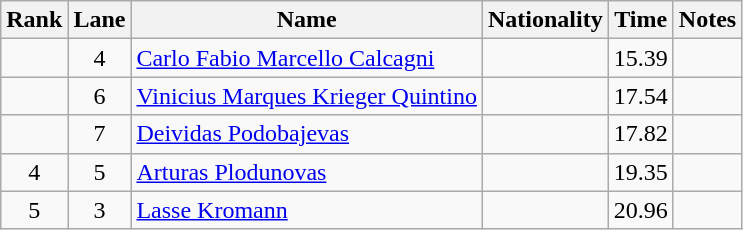<table class="wikitable sortable" style="text-align:center">
<tr>
<th>Rank</th>
<th>Lane</th>
<th>Name</th>
<th>Nationality</th>
<th>Time</th>
<th>Notes</th>
</tr>
<tr>
<td></td>
<td>4</td>
<td align="left"><a href='#'>Carlo Fabio Marcello Calcagni</a></td>
<td align="left"></td>
<td>15.39</td>
<td></td>
</tr>
<tr>
<td></td>
<td>6</td>
<td align="left"><a href='#'>Vinicius Marques Krieger Quintino</a></td>
<td align="left"></td>
<td>17.54</td>
<td></td>
</tr>
<tr>
<td></td>
<td>7</td>
<td align="left"><a href='#'>Deividas Podobajevas</a></td>
<td align="left"></td>
<td>17.82</td>
<td></td>
</tr>
<tr>
<td>4</td>
<td>5</td>
<td align="left"><a href='#'>Arturas Plodunovas</a></td>
<td align="left"></td>
<td>19.35</td>
<td></td>
</tr>
<tr>
<td>5</td>
<td>3</td>
<td align="left"><a href='#'>Lasse Kromann</a></td>
<td align="left"></td>
<td>20.96</td>
<td></td>
</tr>
</table>
